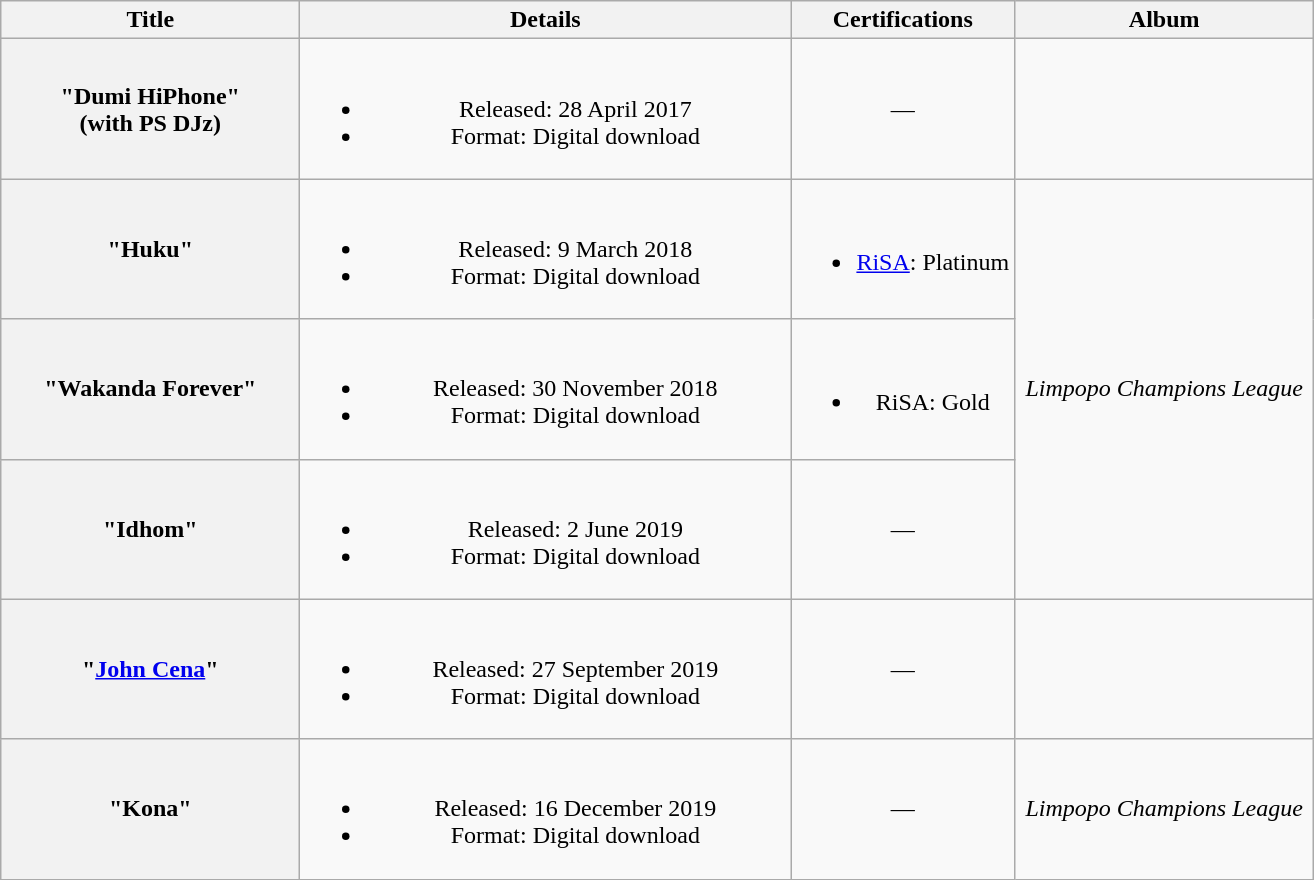<table class="wikitable plainrowheaders" style="text-align:center;">
<tr>
<th scope="col" style="width:12em;">Title</th>
<th scope="col" style="width:20em;">Details</th>
<th>Certifications</th>
<th scope="col" style="width: 12em;">Album</th>
</tr>
<tr>
<th scope="row">"Dumi HiPhone"<br><span>(with PS DJz)</span></th>
<td><br><ul><li>Released: 28 April 2017</li><li>Format: Digital download</li></ul></td>
<td>—</td>
<td></td>
</tr>
<tr>
<th scope="row">"Huku"</th>
<td><br><ul><li>Released: 9 March 2018</li><li>Format: Digital download</li></ul></td>
<td><br><ul><li><a href='#'>RiSA</a>: Platinum</li></ul></td>
<td rowspan="3"><em>Limpopo Champions League</em></td>
</tr>
<tr>
<th scope="row">"Wakanda Forever"</th>
<td><br><ul><li>Released: 30 November 2018</li><li>Format: Digital download</li></ul></td>
<td><br><ul><li>RiSA: Gold</li></ul></td>
</tr>
<tr>
<th scope="row">"Idhom"</th>
<td><br><ul><li>Released: 2 June 2019</li><li>Format: Digital download</li></ul></td>
<td>—</td>
</tr>
<tr>
<th scope="row">"<a href='#'>John Cena</a>"</th>
<td><br><ul><li>Released: 27 September 2019</li><li>Format: Digital download</li></ul></td>
<td>—</td>
<td></td>
</tr>
<tr>
<th scope="row">"Kona"</th>
<td><br><ul><li>Released: 16 December 2019</li><li>Format: Digital download</li></ul></td>
<td>—</td>
<td><em>Limpopo Champions League</em></td>
</tr>
</table>
